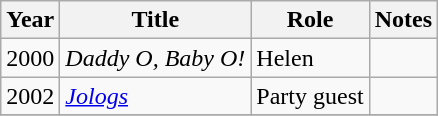<table class="wikitable sortable">
<tr>
<th>Year</th>
<th>Title</th>
<th>Role</th>
<th class="unsortable">Notes</th>
</tr>
<tr>
<td>2000</td>
<td><em>Daddy O, Baby O!</em></td>
<td>Helen</td>
<td></td>
</tr>
<tr>
<td>2002</td>
<td><em><a href='#'>Jologs</a></em></td>
<td>Party guest</td>
<td></td>
</tr>
<tr>
</tr>
</table>
